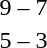<table style="text-align:center">
<tr>
<th width=200></th>
<th width=100></th>
<th width=200></th>
</tr>
<tr>
<td align=right><strong></strong></td>
<td>9 – 7</td>
<td align=left></td>
</tr>
<tr>
<td align=right><strong></strong></td>
<td>5 – 3</td>
<td align=left></td>
</tr>
</table>
